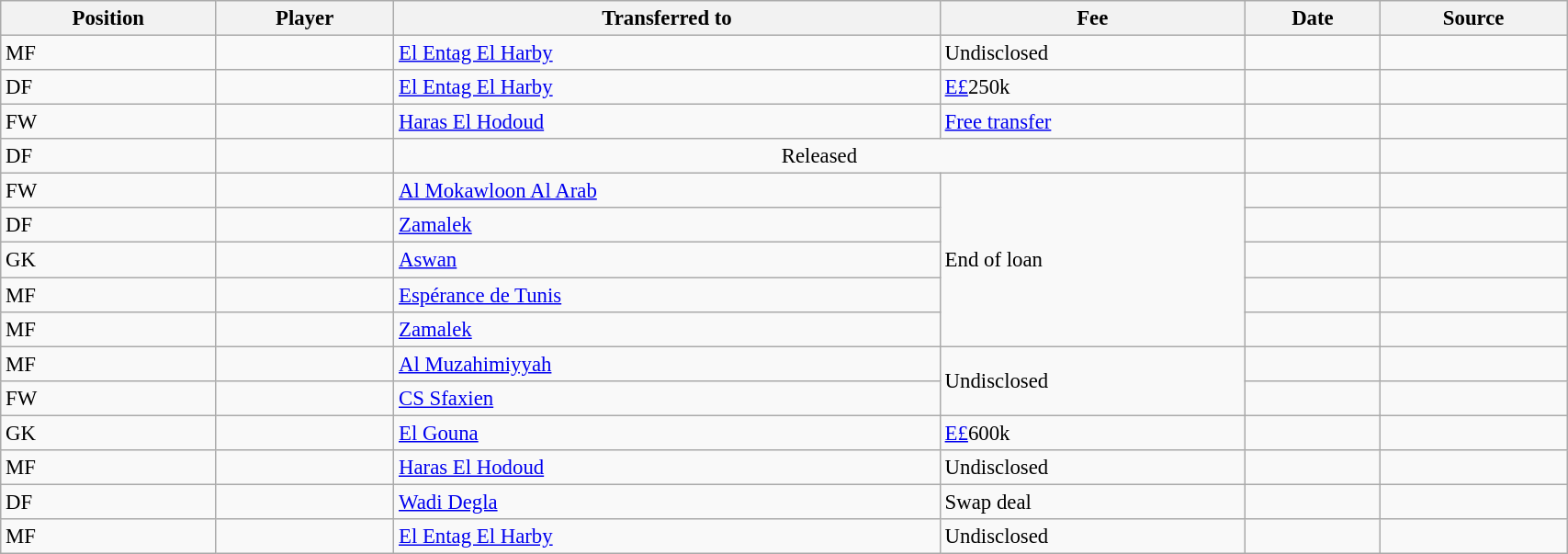<table class="wikitable sortable" style="width:90%; text-align:center; font-size:95%; text-align:left">
<tr>
<th>Position</th>
<th>Player</th>
<th>Transferred to</th>
<th>Fee</th>
<th>Date</th>
<th>Source</th>
</tr>
<tr>
<td>MF</td>
<td></td>
<td> <a href='#'>El Entag El Harby</a></td>
<td>Undisclosed</td>
<td></td>
<td></td>
</tr>
<tr>
<td>DF</td>
<td></td>
<td> <a href='#'>El Entag El Harby</a></td>
<td><a href='#'>E£</a>250k</td>
<td></td>
<td></td>
</tr>
<tr>
<td>FW</td>
<td></td>
<td> <a href='#'>Haras El Hodoud</a></td>
<td><a href='#'>Free transfer</a></td>
<td></td>
<td></td>
</tr>
<tr>
<td>DF</td>
<td></td>
<td colspan=2 style="text-align:center;">Released</td>
<td></td>
<td></td>
</tr>
<tr>
<td>FW</td>
<td></td>
<td> <a href='#'>Al Mokawloon Al Arab</a></td>
<td rowspan=5>End of loan</td>
<td></td>
<td></td>
</tr>
<tr>
<td>DF</td>
<td></td>
<td> <a href='#'>Zamalek</a></td>
<td></td>
<td></td>
</tr>
<tr>
<td>GK</td>
<td></td>
<td> <a href='#'>Aswan</a></td>
<td></td>
<td></td>
</tr>
<tr>
<td>MF</td>
<td></td>
<td> <a href='#'>Espérance de Tunis</a></td>
<td></td>
<td></td>
</tr>
<tr>
<td>MF</td>
<td></td>
<td> <a href='#'>Zamalek</a></td>
<td></td>
<td></td>
</tr>
<tr>
<td>MF</td>
<td></td>
<td> <a href='#'>Al Muzahimiyyah</a></td>
<td rowspan=2>Undisclosed</td>
<td></td>
<td></td>
</tr>
<tr>
<td>FW</td>
<td></td>
<td> <a href='#'>CS Sfaxien</a></td>
<td></td>
<td></td>
</tr>
<tr>
<td>GK</td>
<td></td>
<td> <a href='#'>El Gouna</a></td>
<td><a href='#'>E£</a>600k</td>
<td></td>
<td></td>
</tr>
<tr>
<td>MF</td>
<td></td>
<td> <a href='#'>Haras El Hodoud</a></td>
<td>Undisclosed</td>
<td></td>
<td></td>
</tr>
<tr>
<td>DF</td>
<td></td>
<td> <a href='#'>Wadi Degla</a></td>
<td>Swap deal</td>
<td></td>
<td></td>
</tr>
<tr>
<td>MF</td>
<td></td>
<td> <a href='#'>El Entag El Harby</a></td>
<td>Undisclosed</td>
<td></td>
<td></td>
</tr>
</table>
